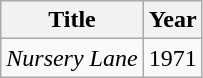<table class="wikitable">
<tr>
<th>Title</th>
<th>Year</th>
</tr>
<tr>
<td><em>Nursery Lane</em></td>
<td>1971</td>
</tr>
</table>
